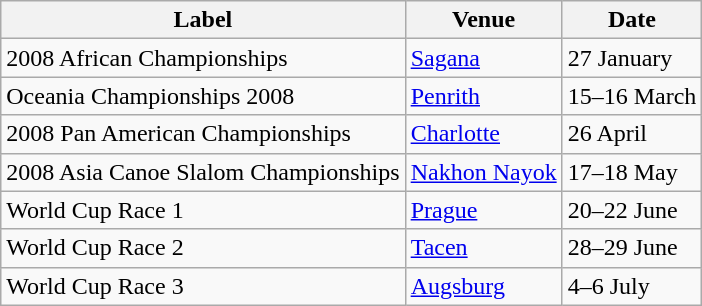<table class="wikitable">
<tr>
<th>Label</th>
<th>Venue</th>
<th>Date</th>
</tr>
<tr align=left>
<td>2008 African Championships</td>
<td align=left> <a href='#'>Sagana</a></td>
<td align=left>27 January</td>
</tr>
<tr align=left>
<td>Oceania Championships 2008</td>
<td align=left> <a href='#'>Penrith</a></td>
<td align=left>15–16 March</td>
</tr>
<tr align=left>
<td>2008 Pan American Championships</td>
<td align=left> <a href='#'>Charlotte</a></td>
<td align=left>26 April</td>
</tr>
<tr align=left>
<td>2008 Asia Canoe Slalom Championships</td>
<td align=left> <a href='#'>Nakhon Nayok</a></td>
<td align=left>17–18 May</td>
</tr>
<tr align=left>
<td>World Cup Race 1</td>
<td align=left> <a href='#'>Prague</a></td>
<td align=left>20–22 June</td>
</tr>
<tr align=left>
<td>World Cup Race 2</td>
<td align=left> <a href='#'>Tacen</a></td>
<td align=left>28–29 June</td>
</tr>
<tr align=left>
<td>World Cup Race 3</td>
<td align=left> <a href='#'>Augsburg</a></td>
<td align=left>4–6 July</td>
</tr>
</table>
